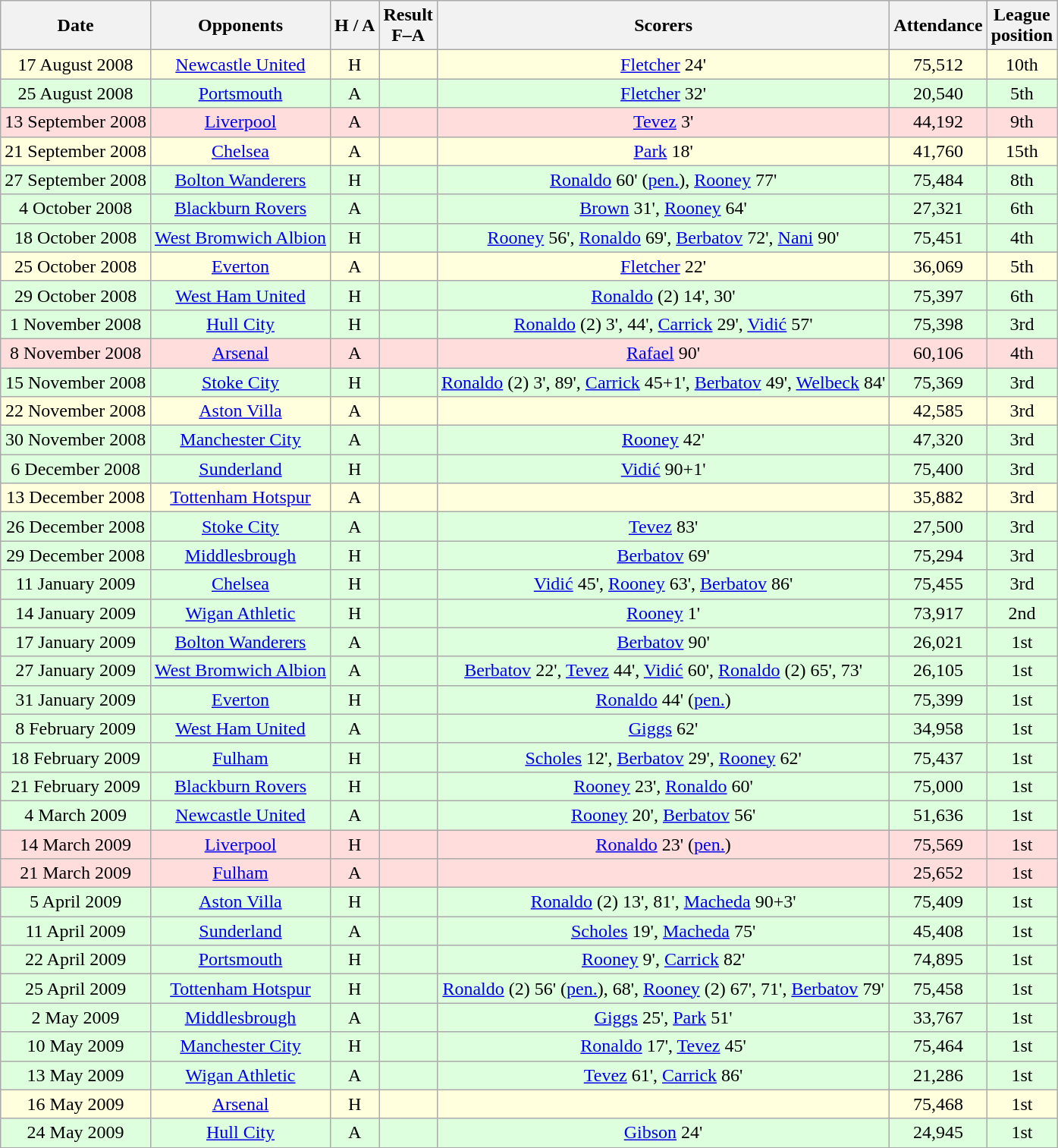<table class="wikitable" style="text-align:center">
<tr>
<th>Date</th>
<th>Opponents</th>
<th>H / A</th>
<th>Result<br>F–A</th>
<th>Scorers</th>
<th>Attendance</th>
<th>League<br>position</th>
</tr>
<tr bgcolor="#ffffdd">
<td>17 August 2008</td>
<td><a href='#'>Newcastle United</a></td>
<td>H</td>
<td></td>
<td><a href='#'>Fletcher</a> 24'</td>
<td>75,512</td>
<td>10th</td>
</tr>
<tr bgcolor="#ddffdd">
<td>25 August 2008</td>
<td><a href='#'>Portsmouth</a></td>
<td>A</td>
<td></td>
<td><a href='#'>Fletcher</a> 32'</td>
<td>20,540</td>
<td>5th</td>
</tr>
<tr bgcolor="ffdddd">
<td>13 September 2008</td>
<td><a href='#'>Liverpool</a></td>
<td>A</td>
<td></td>
<td><a href='#'>Tevez</a> 3'</td>
<td>44,192</td>
<td>9th</td>
</tr>
<tr bgcolor="#ffffdd">
<td>21 September 2008</td>
<td><a href='#'>Chelsea</a></td>
<td>A</td>
<td></td>
<td><a href='#'>Park</a> 18'</td>
<td>41,760</td>
<td>15th</td>
</tr>
<tr bgcolor="#ddffdd">
<td>27 September 2008</td>
<td><a href='#'>Bolton Wanderers</a></td>
<td>H</td>
<td></td>
<td><a href='#'>Ronaldo</a> 60' (<a href='#'>pen.</a>), <a href='#'>Rooney</a> 77'</td>
<td>75,484</td>
<td>8th</td>
</tr>
<tr bgcolor="#ddffdd">
<td>4 October 2008</td>
<td><a href='#'>Blackburn Rovers</a></td>
<td>A</td>
<td></td>
<td><a href='#'>Brown</a> 31', <a href='#'>Rooney</a> 64'</td>
<td>27,321</td>
<td>6th</td>
</tr>
<tr bgcolor="#ddffdd">
<td>18 October 2008</td>
<td><a href='#'>West Bromwich Albion</a></td>
<td>H</td>
<td></td>
<td><a href='#'>Rooney</a> 56', <a href='#'>Ronaldo</a> 69', <a href='#'>Berbatov</a> 72', <a href='#'>Nani</a> 90'</td>
<td>75,451</td>
<td>4th</td>
</tr>
<tr bgcolor="#ffffdd">
<td>25 October 2008</td>
<td><a href='#'>Everton</a></td>
<td>A</td>
<td></td>
<td><a href='#'>Fletcher</a> 22'</td>
<td>36,069</td>
<td>5th</td>
</tr>
<tr bgcolor="#ddffdd">
<td>29 October 2008</td>
<td><a href='#'>West Ham United</a></td>
<td>H</td>
<td></td>
<td><a href='#'>Ronaldo</a> (2) 14', 30'</td>
<td>75,397</td>
<td>6th</td>
</tr>
<tr bgcolor="#ddffdd">
<td>1 November 2008</td>
<td><a href='#'>Hull City</a></td>
<td>H</td>
<td></td>
<td><a href='#'>Ronaldo</a> (2) 3', 44', <a href='#'>Carrick</a> 29', <a href='#'>Vidić</a> 57'</td>
<td>75,398</td>
<td>3rd</td>
</tr>
<tr bgcolor="#ffdddd">
<td>8 November 2008</td>
<td><a href='#'>Arsenal</a></td>
<td>A</td>
<td></td>
<td><a href='#'>Rafael</a> 90'</td>
<td>60,106</td>
<td>4th</td>
</tr>
<tr bgcolor="#ddffdd">
<td>15 November 2008</td>
<td><a href='#'>Stoke City</a></td>
<td>H</td>
<td></td>
<td><a href='#'>Ronaldo</a> (2) 3', 89', <a href='#'>Carrick</a> 45+1', <a href='#'>Berbatov</a> 49', <a href='#'>Welbeck</a> 84'</td>
<td>75,369</td>
<td>3rd</td>
</tr>
<tr bgcolor="#ffffdd">
<td>22 November 2008</td>
<td><a href='#'>Aston Villa</a></td>
<td>A</td>
<td></td>
<td></td>
<td>42,585</td>
<td>3rd</td>
</tr>
<tr bgcolor="#ddffdd">
<td>30 November 2008</td>
<td><a href='#'>Manchester City</a></td>
<td>A</td>
<td></td>
<td><a href='#'>Rooney</a> 42'</td>
<td>47,320</td>
<td>3rd</td>
</tr>
<tr bgcolor="#ddffdd">
<td>6 December 2008</td>
<td><a href='#'>Sunderland</a></td>
<td>H</td>
<td></td>
<td><a href='#'>Vidić</a> 90+1'</td>
<td>75,400</td>
<td>3rd</td>
</tr>
<tr bgcolor="#ffffdd">
<td>13 December 2008</td>
<td><a href='#'>Tottenham Hotspur</a></td>
<td>A</td>
<td></td>
<td></td>
<td>35,882</td>
<td>3rd</td>
</tr>
<tr bgcolor="#ddffdd">
<td>26 December 2008</td>
<td><a href='#'>Stoke City</a></td>
<td>A</td>
<td></td>
<td><a href='#'>Tevez</a> 83'</td>
<td>27,500</td>
<td>3rd</td>
</tr>
<tr bgcolor="#ddffdd">
<td>29 December 2008</td>
<td><a href='#'>Middlesbrough</a></td>
<td>H</td>
<td></td>
<td><a href='#'>Berbatov</a> 69'</td>
<td>75,294</td>
<td>3rd</td>
</tr>
<tr bgcolor="#ddffdd">
<td>11 January 2009</td>
<td><a href='#'>Chelsea</a></td>
<td>H</td>
<td></td>
<td><a href='#'>Vidić</a> 45', <a href='#'>Rooney</a> 63', <a href='#'>Berbatov</a> 86'</td>
<td>75,455</td>
<td>3rd</td>
</tr>
<tr bgcolor="#ddffdd">
<td>14 January 2009</td>
<td><a href='#'>Wigan Athletic</a></td>
<td>H</td>
<td></td>
<td><a href='#'>Rooney</a> 1'</td>
<td>73,917</td>
<td>2nd</td>
</tr>
<tr bgcolor="#ddffdd">
<td>17 January 2009</td>
<td><a href='#'>Bolton Wanderers</a></td>
<td>A</td>
<td></td>
<td><a href='#'>Berbatov</a> 90'</td>
<td>26,021</td>
<td>1st</td>
</tr>
<tr bgcolor="#ddffdd">
<td>27 January 2009</td>
<td><a href='#'>West Bromwich Albion</a></td>
<td>A</td>
<td></td>
<td><a href='#'>Berbatov</a> 22', <a href='#'>Tevez</a> 44', <a href='#'>Vidić</a> 60', <a href='#'>Ronaldo</a> (2) 65', 73'</td>
<td>26,105</td>
<td>1st</td>
</tr>
<tr bgcolor="#ddffdd">
<td>31 January 2009</td>
<td><a href='#'>Everton</a></td>
<td>H</td>
<td></td>
<td><a href='#'>Ronaldo</a> 44' (<a href='#'>pen.</a>)</td>
<td>75,399</td>
<td>1st</td>
</tr>
<tr bgcolor="#ddffdd">
<td>8 February 2009</td>
<td><a href='#'>West Ham United</a></td>
<td>A</td>
<td></td>
<td><a href='#'>Giggs</a> 62'</td>
<td>34,958</td>
<td>1st</td>
</tr>
<tr bgcolor="#ddffdd">
<td>18 February 2009</td>
<td><a href='#'>Fulham</a></td>
<td>H</td>
<td></td>
<td><a href='#'>Scholes</a> 12', <a href='#'>Berbatov</a> 29', <a href='#'>Rooney</a> 62'</td>
<td>75,437</td>
<td>1st</td>
</tr>
<tr bgcolor="#ddffdd">
<td>21 February 2009</td>
<td><a href='#'>Blackburn Rovers</a></td>
<td>H</td>
<td></td>
<td><a href='#'>Rooney</a> 23', <a href='#'>Ronaldo</a> 60'</td>
<td>75,000</td>
<td>1st</td>
</tr>
<tr bgcolor="#ddffdd">
<td>4 March 2009</td>
<td><a href='#'>Newcastle United</a></td>
<td>A</td>
<td></td>
<td><a href='#'>Rooney</a> 20', <a href='#'>Berbatov</a> 56'</td>
<td>51,636</td>
<td>1st</td>
</tr>
<tr bgcolor="#ffdddd">
<td>14 March 2009</td>
<td><a href='#'>Liverpool</a></td>
<td>H</td>
<td></td>
<td><a href='#'>Ronaldo</a> 23' (<a href='#'>pen.</a>)</td>
<td>75,569</td>
<td>1st</td>
</tr>
<tr bgcolor="#ffdddd">
<td>21 March 2009</td>
<td><a href='#'>Fulham</a></td>
<td>A</td>
<td></td>
<td></td>
<td>25,652</td>
<td>1st</td>
</tr>
<tr bgcolor="#ddffdd">
<td>5 April 2009</td>
<td><a href='#'>Aston Villa</a></td>
<td>H</td>
<td></td>
<td><a href='#'>Ronaldo</a> (2) 13', 81', <a href='#'>Macheda</a> 90+3'</td>
<td>75,409</td>
<td>1st</td>
</tr>
<tr bgcolor="#ddffdd">
<td>11 April 2009</td>
<td><a href='#'>Sunderland</a></td>
<td>A</td>
<td></td>
<td><a href='#'>Scholes</a> 19', <a href='#'>Macheda</a> 75'</td>
<td>45,408</td>
<td>1st</td>
</tr>
<tr bgcolor="#ddffdd">
<td>22 April 2009</td>
<td><a href='#'>Portsmouth</a></td>
<td>H</td>
<td></td>
<td><a href='#'>Rooney</a> 9', <a href='#'>Carrick</a> 82'</td>
<td>74,895</td>
<td>1st</td>
</tr>
<tr bgcolor="#ddffdd">
<td>25 April 2009</td>
<td><a href='#'>Tottenham Hotspur</a></td>
<td>H</td>
<td></td>
<td><a href='#'>Ronaldo</a> (2) 56' (<a href='#'>pen.</a>), 68', <a href='#'>Rooney</a> (2) 67', 71', <a href='#'>Berbatov</a> 79'</td>
<td>75,458</td>
<td>1st</td>
</tr>
<tr bgcolor="#ddffdd">
<td>2 May 2009</td>
<td><a href='#'>Middlesbrough</a></td>
<td>A</td>
<td></td>
<td><a href='#'>Giggs</a> 25', <a href='#'>Park</a> 51'</td>
<td>33,767</td>
<td>1st</td>
</tr>
<tr bgcolor="#ddffdd">
<td>10 May 2009</td>
<td><a href='#'>Manchester City</a></td>
<td>H</td>
<td></td>
<td><a href='#'>Ronaldo</a> 17', <a href='#'>Tevez</a> 45'</td>
<td>75,464</td>
<td>1st</td>
</tr>
<tr bgcolor="#ddffdd">
<td>13 May 2009</td>
<td><a href='#'>Wigan Athletic</a></td>
<td>A</td>
<td></td>
<td><a href='#'>Tevez</a> 61', <a href='#'>Carrick</a> 86'</td>
<td>21,286</td>
<td>1st</td>
</tr>
<tr bgcolor="#ffffdd">
<td>16 May 2009</td>
<td><a href='#'>Arsenal</a></td>
<td>H</td>
<td></td>
<td></td>
<td>75,468</td>
<td>1st</td>
</tr>
<tr bgcolor="#ddffdd">
<td>24 May 2009</td>
<td><a href='#'>Hull City</a></td>
<td>A</td>
<td></td>
<td><a href='#'>Gibson</a> 24'</td>
<td>24,945</td>
<td>1st</td>
</tr>
</table>
